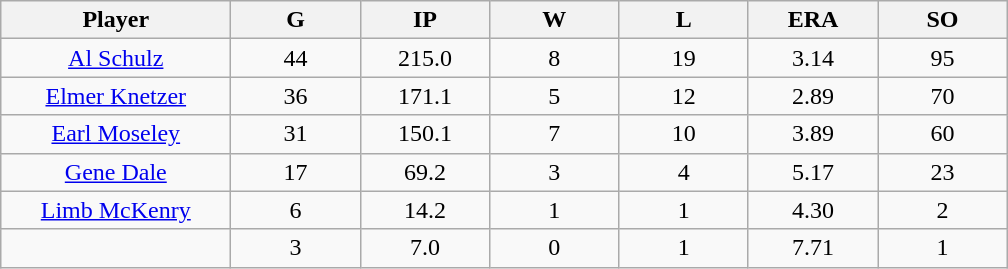<table class="wikitable sortable">
<tr>
<th bgcolor="#DDDDFF" width="16%">Player</th>
<th bgcolor="#DDDDFF" width="9%">G</th>
<th bgcolor="#DDDDFF" width="9%">IP</th>
<th bgcolor="#DDDDFF" width="9%">W</th>
<th bgcolor="#DDDDFF" width="9%">L</th>
<th bgcolor="#DDDDFF" width="9%">ERA</th>
<th bgcolor="#DDDDFF" width="9%">SO</th>
</tr>
<tr align="center">
<td><a href='#'>Al Schulz</a></td>
<td>44</td>
<td>215.0</td>
<td>8</td>
<td>19</td>
<td>3.14</td>
<td>95</td>
</tr>
<tr align=center>
<td><a href='#'>Elmer Knetzer</a></td>
<td>36</td>
<td>171.1</td>
<td>5</td>
<td>12</td>
<td>2.89</td>
<td>70</td>
</tr>
<tr align=center>
<td><a href='#'>Earl Moseley</a></td>
<td>31</td>
<td>150.1</td>
<td>7</td>
<td>10</td>
<td>3.89</td>
<td>60</td>
</tr>
<tr align=center>
<td><a href='#'>Gene Dale</a></td>
<td>17</td>
<td>69.2</td>
<td>3</td>
<td>4</td>
<td>5.17</td>
<td>23</td>
</tr>
<tr align=center>
<td><a href='#'>Limb McKenry</a></td>
<td>6</td>
<td>14.2</td>
<td>1</td>
<td>1</td>
<td>4.30</td>
<td>2</td>
</tr>
<tr align=center>
<td></td>
<td>3</td>
<td>7.0</td>
<td>0</td>
<td>1</td>
<td>7.71</td>
<td>1</td>
</tr>
</table>
